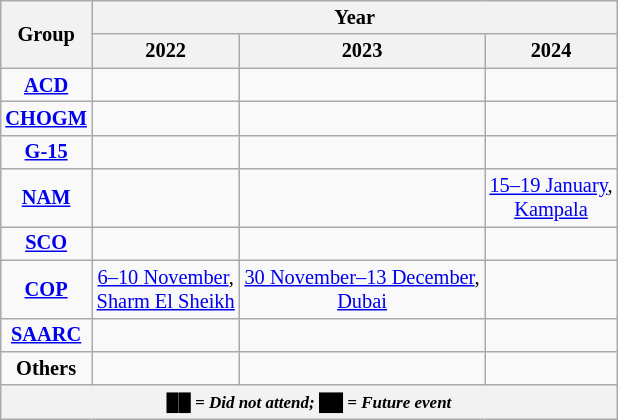<table class="wikitable" style="margin:1em auto; font-size:85%; text-align:center;">
<tr>
<th rowspan="2">Group</th>
<th colspan="3">Year</th>
</tr>
<tr>
<th>2022</th>
<th>2023</th>
<th>2024</th>
</tr>
<tr>
<td><strong><a href='#'>ACD</a></strong></td>
<td></td>
<td></td>
<td></td>
</tr>
<tr>
<td><strong><a href='#'>CHOGM</a></strong></td>
<td></td>
<td></td>
<td></td>
</tr>
<tr>
<td><strong><a href='#'>G-15</a></strong></td>
<td></td>
<td></td>
<td></td>
</tr>
<tr>
<td><strong><a href='#'>NAM</a></strong></td>
<td></td>
<td></td>
<td><a href='#'>15–19 January</a>,<br><a href='#'>Kampala</a></td>
</tr>
<tr>
<td><strong><a href='#'>SCO</a></strong></td>
<td></td>
<td></td>
<td></td>
</tr>
<tr>
<td><strong><a href='#'>COP</a></strong></td>
<td><a href='#'>6–10 November</a>,<br><a href='#'>Sharm El Sheikh</a></td>
<td><a href='#'>30 November–13 December</a>,<br><a href='#'>Dubai</a></td>
<td></td>
</tr>
<tr>
<td><strong><a href='#'>SAARC</a></strong></td>
<td></td>
<td></td>
<td></td>
</tr>
<tr>
<td><strong>Others</strong></td>
<td></td>
<td></td>
<td></td>
</tr>
<tr>
<th colspan="4"><small><em><span>██</span> = Did not attend; <span>██</span> = Future event</em></small></th>
</tr>
</table>
